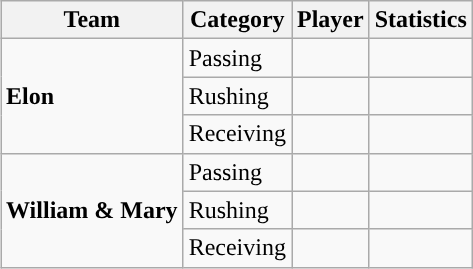<table class="wikitable" style="float: right;">
<tr>
<th>Team</th>
<th>Category</th>
<th>Player</th>
<th>Statistics</th>
</tr>
<tr>
<td rowspan=3><strong>Elon</strong></td>
<td>Passing</td>
<td></td>
<td></td>
</tr>
<tr>
<td>Rushing</td>
<td></td>
<td></td>
</tr>
<tr>
<td>Receiving</td>
<td></td>
<td></td>
</tr>
<tr>
<td rowspan=3><strong>William & Mary</strong></td>
<td>Passing</td>
<td></td>
<td></td>
</tr>
<tr>
<td>Rushing</td>
<td></td>
<td></td>
</tr>
<tr>
<td>Receiving</td>
<td></td>
<td></td>
</tr>
</table>
